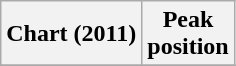<table class="wikitable sortable plainrowheaders">
<tr>
<th>Chart (2011)</th>
<th>Peak<br>position</th>
</tr>
<tr>
</tr>
</table>
